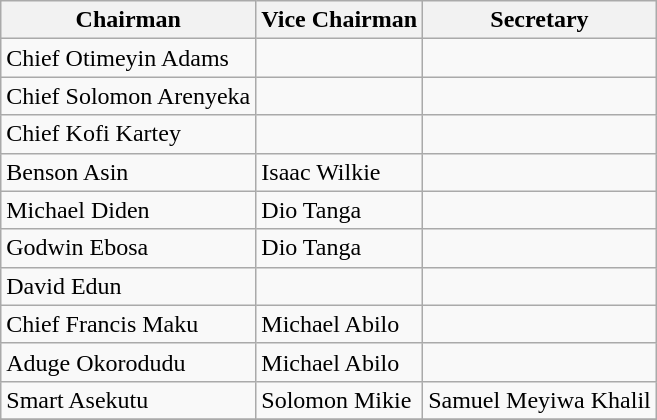<table class="wikitable">
<tr>
<th>Chairman</th>
<th>Vice Chairman</th>
<th>Secretary</th>
</tr>
<tr>
<td>Chief Otimeyin Adams</td>
<td></td>
<td></td>
</tr>
<tr>
<td>Chief Solomon Arenyeka</td>
<td></td>
<td></td>
</tr>
<tr>
<td>Chief Kofi Kartey</td>
<td></td>
<td></td>
</tr>
<tr>
<td>Benson Asin</td>
<td>Isaac Wilkie</td>
<td></td>
</tr>
<tr>
<td>Michael Diden</td>
<td>Dio Tanga</td>
<td></td>
</tr>
<tr>
<td>Godwin Ebosa</td>
<td>Dio Tanga</td>
<td></td>
</tr>
<tr>
<td>David Edun</td>
<td></td>
<td></td>
</tr>
<tr>
<td>Chief Francis Maku</td>
<td>Michael Abilo</td>
<td></td>
</tr>
<tr>
<td>Aduge Okorodudu</td>
<td>Michael Abilo</td>
<td></td>
</tr>
<tr>
<td>Smart Asekutu</td>
<td>Solomon Mikie</td>
<td>Samuel Meyiwa Khalil</td>
</tr>
<tr>
</tr>
</table>
